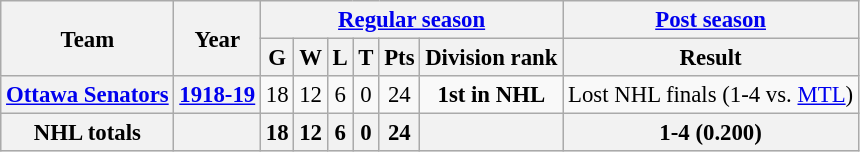<table class="wikitable" style="font-size: 95%; text-align:center;">
<tr>
<th rowspan="2">Team</th>
<th rowspan="2">Year</th>
<th colspan="6"><a href='#'>Regular season</a></th>
<th colspan="1"><a href='#'>Post season</a></th>
</tr>
<tr>
<th>G</th>
<th>W</th>
<th>L</th>
<th>T</th>
<th>Pts</th>
<th>Division rank</th>
<th>Result</th>
</tr>
<tr>
<th><a href='#'>Ottawa Senators</a></th>
<th><a href='#'>1918-19</a></th>
<td>18</td>
<td>12</td>
<td>6</td>
<td>0</td>
<td>24</td>
<td><strong>1st in NHL</strong></td>
<td>Lost NHL finals (1-4 vs. <a href='#'>MTL</a>)</td>
</tr>
<tr align="centre" bgcolor="#dddddd">
<th>NHL totals</th>
<th></th>
<th>18</th>
<th>12</th>
<th>6</th>
<th>0</th>
<th>24</th>
<th></th>
<th>1-4 (0.200)</th>
</tr>
</table>
